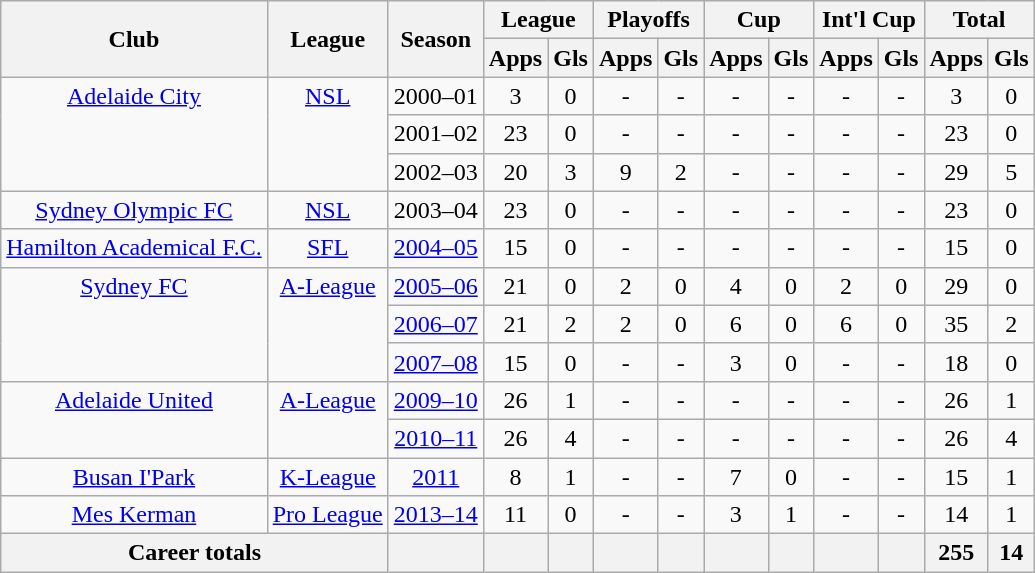<table class="wikitable" style="text-align: center;">
<tr>
<th rowspan="2">Club</th>
<th rowspan="2">League</th>
<th rowspan="2">Season</th>
<th colspan="2">League</th>
<th colspan="2">Playoffs</th>
<th colspan="2">Cup</th>
<th colspan="2">Int'l Cup</th>
<th colspan="2">Total</th>
</tr>
<tr>
<th>Apps</th>
<th>Gls</th>
<th>Apps</th>
<th>Gls</th>
<th>Apps</th>
<th>Gls</th>
<th>Apps</th>
<th>Gls</th>
<th>Apps</th>
<th>Gls</th>
</tr>
<tr>
<td rowspan="3" valign="top"><a href='#'>Adelaide City</a></td>
<td rowspan="3" valign="top"><a href='#'>NSL</a></td>
<td>2000–01</td>
<td>3</td>
<td>0</td>
<td>-</td>
<td>-</td>
<td>-</td>
<td>-</td>
<td>-</td>
<td>-</td>
<td>3</td>
<td>0</td>
</tr>
<tr>
<td>2001–02</td>
<td>23</td>
<td>0</td>
<td>-</td>
<td>-</td>
<td>-</td>
<td>-</td>
<td>-</td>
<td>-</td>
<td>23</td>
<td>0</td>
</tr>
<tr>
<td>2002–03</td>
<td>20</td>
<td>3</td>
<td>9</td>
<td>2</td>
<td>-</td>
<td>-</td>
<td>-</td>
<td>-</td>
<td>29</td>
<td>5</td>
</tr>
<tr>
<td rowspan="1" valign="top"><a href='#'>Sydney Olympic FC</a></td>
<td rowspan="1" valign="top"><a href='#'>NSL</a></td>
<td>2003–04</td>
<td>23</td>
<td>0</td>
<td>-</td>
<td>-</td>
<td>-</td>
<td>-</td>
<td>-</td>
<td>-</td>
<td>23</td>
<td>0</td>
</tr>
<tr>
<td rowspan="1" valign="top"><a href='#'>Hamilton Academical F.C.</a></td>
<td rowspan="1" valign="top"><a href='#'>SFL</a></td>
<td><a href='#'>2004–05</a></td>
<td>15</td>
<td>0</td>
<td>-</td>
<td>-</td>
<td>-</td>
<td>-</td>
<td>-</td>
<td>-</td>
<td>15</td>
<td>0</td>
</tr>
<tr>
<td rowspan="3" valign="top"><a href='#'>Sydney FC</a></td>
<td rowspan="3" valign="top"><a href='#'>A-League</a></td>
<td><a href='#'>2005–06</a></td>
<td>21</td>
<td>0</td>
<td>2</td>
<td>0</td>
<td>4</td>
<td>0</td>
<td>2</td>
<td>0</td>
<td>29</td>
<td>0</td>
</tr>
<tr>
<td><a href='#'>2006–07</a></td>
<td>21</td>
<td>2</td>
<td>2</td>
<td>0</td>
<td>6</td>
<td>0</td>
<td>6</td>
<td>0</td>
<td>35</td>
<td>2</td>
</tr>
<tr>
<td><a href='#'>2007–08</a></td>
<td>15</td>
<td>0</td>
<td>-</td>
<td>-</td>
<td>3</td>
<td>0</td>
<td>-</td>
<td>-</td>
<td>18</td>
<td>0</td>
</tr>
<tr>
<td rowspan="2" valign="top"><a href='#'>Adelaide United</a></td>
<td rowspan="2" valign="top"><a href='#'>A-League</a></td>
<td><a href='#'>2009–10</a></td>
<td>26</td>
<td>1</td>
<td>-</td>
<td>-</td>
<td>-</td>
<td>-</td>
<td>-</td>
<td>-</td>
<td>26</td>
<td>1</td>
</tr>
<tr>
<td><a href='#'>2010–11</a></td>
<td>26</td>
<td>4</td>
<td>-</td>
<td>-</td>
<td>-</td>
<td>-</td>
<td>-</td>
<td>-</td>
<td>26</td>
<td>4</td>
</tr>
<tr>
<td rowspan="1" valign="top"><a href='#'>Busan I'Park</a></td>
<td rowspan="1" valign="top"><a href='#'>K-League</a></td>
<td><a href='#'>2011</a></td>
<td>8</td>
<td>1</td>
<td>-</td>
<td>-</td>
<td>7</td>
<td>0</td>
<td>-</td>
<td>-</td>
<td>15</td>
<td>1</td>
</tr>
<tr>
<td rowspan="1" valign="top"><a href='#'>Mes Kerman</a></td>
<td rowspan="1" valign="top"><a href='#'>Pro League</a></td>
<td><a href='#'>2013–14</a></td>
<td>11</td>
<td>0</td>
<td>-</td>
<td>-</td>
<td>3</td>
<td>1</td>
<td>-</td>
<td>-</td>
<td>14</td>
<td>1</td>
</tr>
<tr>
<th colspan="2">Career totals</th>
<th></th>
<th></th>
<th></th>
<th></th>
<th></th>
<th></th>
<th></th>
<th></th>
<th></th>
<th>255</th>
<th>14</th>
</tr>
</table>
